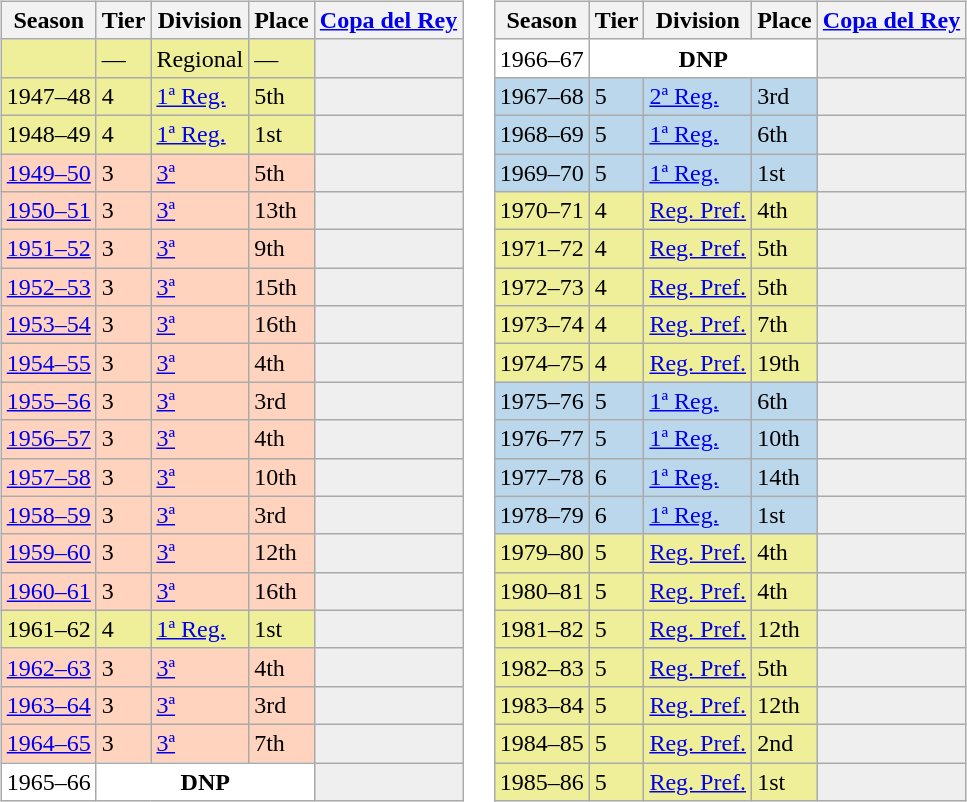<table>
<tr>
<td valign="top" width=49%><br><table class="wikitable">
<tr style="background:#f0f6fa;">
<th>Season</th>
<th>Tier</th>
<th>Division</th>
<th>Place</th>
<th><a href='#'>Copa del Rey</a></th>
</tr>
<tr>
<td style="background:#EFEF99;"></td>
<td style="background:#EFEF99;">—</td>
<td style="background:#EFEF99;">Regional</td>
<td style="background:#EFEF99;">—</td>
<th style="background:#efefef;"></th>
</tr>
<tr>
<td style="background:#EFEF99;">1947–48</td>
<td style="background:#EFEF99;">4</td>
<td style="background:#EFEF99;"><a href='#'>1ª Reg.</a></td>
<td style="background:#EFEF99;">5th</td>
<th style="background:#efefef;"></th>
</tr>
<tr>
<td style="background:#EFEF99;">1948–49</td>
<td style="background:#EFEF99;">4</td>
<td style="background:#EFEF99;"><a href='#'>1ª Reg.</a></td>
<td style="background:#EFEF99;">1st</td>
<th style="background:#efefef;"></th>
</tr>
<tr>
<td style="background:#FFD3BD;"><a href='#'>1949–50</a></td>
<td style="background:#FFD3BD;">3</td>
<td style="background:#FFD3BD;"><a href='#'>3ª</a></td>
<td style="background:#FFD3BD;">5th</td>
<td style="background:#efefef;"></td>
</tr>
<tr>
<td style="background:#FFD3BD;"><a href='#'>1950–51</a></td>
<td style="background:#FFD3BD;">3</td>
<td style="background:#FFD3BD;"><a href='#'>3ª</a></td>
<td style="background:#FFD3BD;">13th</td>
<td style="background:#efefef;"></td>
</tr>
<tr>
<td style="background:#FFD3BD;"><a href='#'>1951–52</a></td>
<td style="background:#FFD3BD;">3</td>
<td style="background:#FFD3BD;"><a href='#'>3ª</a></td>
<td style="background:#FFD3BD;">9th</td>
<td style="background:#efefef;"></td>
</tr>
<tr>
<td style="background:#FFD3BD;"><a href='#'>1952–53</a></td>
<td style="background:#FFD3BD;">3</td>
<td style="background:#FFD3BD;"><a href='#'>3ª</a></td>
<td style="background:#FFD3BD;">15th</td>
<td style="background:#efefef;"></td>
</tr>
<tr>
<td style="background:#FFD3BD;"><a href='#'>1953–54</a></td>
<td style="background:#FFD3BD;">3</td>
<td style="background:#FFD3BD;"><a href='#'>3ª</a></td>
<td style="background:#FFD3BD;">16th</td>
<td style="background:#efefef;"></td>
</tr>
<tr>
<td style="background:#FFD3BD;"><a href='#'>1954–55</a></td>
<td style="background:#FFD3BD;">3</td>
<td style="background:#FFD3BD;"><a href='#'>3ª</a></td>
<td style="background:#FFD3BD;">4th</td>
<td style="background:#efefef;"></td>
</tr>
<tr>
<td style="background:#FFD3BD;"><a href='#'>1955–56</a></td>
<td style="background:#FFD3BD;">3</td>
<td style="background:#FFD3BD;"><a href='#'>3ª</a></td>
<td style="background:#FFD3BD;">3rd</td>
<td style="background:#efefef;"></td>
</tr>
<tr>
<td style="background:#FFD3BD;"><a href='#'>1956–57</a></td>
<td style="background:#FFD3BD;">3</td>
<td style="background:#FFD3BD;"><a href='#'>3ª</a></td>
<td style="background:#FFD3BD;">4th</td>
<td style="background:#efefef;"></td>
</tr>
<tr>
<td style="background:#FFD3BD;"><a href='#'>1957–58</a></td>
<td style="background:#FFD3BD;">3</td>
<td style="background:#FFD3BD;"><a href='#'>3ª</a></td>
<td style="background:#FFD3BD;">10th</td>
<td style="background:#efefef;"></td>
</tr>
<tr>
<td style="background:#FFD3BD;"><a href='#'>1958–59</a></td>
<td style="background:#FFD3BD;">3</td>
<td style="background:#FFD3BD;"><a href='#'>3ª</a></td>
<td style="background:#FFD3BD;">3rd</td>
<td style="background:#efefef;"></td>
</tr>
<tr>
<td style="background:#FFD3BD;"><a href='#'>1959–60</a></td>
<td style="background:#FFD3BD;">3</td>
<td style="background:#FFD3BD;"><a href='#'>3ª</a></td>
<td style="background:#FFD3BD;">12th</td>
<td style="background:#efefef;"></td>
</tr>
<tr>
<td style="background:#FFD3BD;"><a href='#'>1960–61</a></td>
<td style="background:#FFD3BD;">3</td>
<td style="background:#FFD3BD;"><a href='#'>3ª</a></td>
<td style="background:#FFD3BD;">16th</td>
<td style="background:#efefef;"></td>
</tr>
<tr>
<td style="background:#EFEF99;">1961–62</td>
<td style="background:#EFEF99;">4</td>
<td style="background:#EFEF99;"><a href='#'>1ª Reg.</a></td>
<td style="background:#EFEF99;">1st</td>
<th style="background:#efefef;"></th>
</tr>
<tr>
<td style="background:#FFD3BD;"><a href='#'>1962–63</a></td>
<td style="background:#FFD3BD;">3</td>
<td style="background:#FFD3BD;"><a href='#'>3ª</a></td>
<td style="background:#FFD3BD;">4th</td>
<td style="background:#efefef;"></td>
</tr>
<tr>
<td style="background:#FFD3BD;"><a href='#'>1963–64</a></td>
<td style="background:#FFD3BD;">3</td>
<td style="background:#FFD3BD;"><a href='#'>3ª</a></td>
<td style="background:#FFD3BD;">3rd</td>
<td style="background:#efefef;"></td>
</tr>
<tr>
<td style="background:#FFD3BD;"><a href='#'>1964–65</a></td>
<td style="background:#FFD3BD;">3</td>
<td style="background:#FFD3BD;"><a href='#'>3ª</a></td>
<td style="background:#FFD3BD;">7th</td>
<td style="background:#efefef;"></td>
</tr>
<tr>
<td style="background:#FFFFFF;">1965–66</td>
<th style="background:#FFFFFF;" colspan="3">DNP</th>
<th style="background:#efefef;"></th>
</tr>
</table>
</td>
<td valign="top" width=51%><br><table class="wikitable">
<tr style="background:#f0f6fa;">
<th>Season</th>
<th>Tier</th>
<th>Division</th>
<th>Place</th>
<th><a href='#'>Copa del Rey</a></th>
</tr>
<tr>
<td style="background:#FFFFFF;">1966–67</td>
<th style="background:#FFFFFF;" colspan="3">DNP</th>
<th style="background:#efefef;"></th>
</tr>
<tr>
<td style="background:#BBD7EC;">1967–68</td>
<td style="background:#BBD7EC;">5</td>
<td style="background:#BBD7EC;"><a href='#'>2ª Reg.</a></td>
<td style="background:#BBD7EC;">3rd</td>
<th style="background:#efefef;"></th>
</tr>
<tr>
<td style="background:#BBD7EC;">1968–69</td>
<td style="background:#BBD7EC;">5</td>
<td style="background:#BBD7EC;"><a href='#'>1ª Reg.</a></td>
<td style="background:#BBD7EC;">6th</td>
<th style="background:#efefef;"></th>
</tr>
<tr>
<td style="background:#BBD7EC;">1969–70</td>
<td style="background:#BBD7EC;">5</td>
<td style="background:#BBD7EC;"><a href='#'>1ª Reg.</a></td>
<td style="background:#BBD7EC;">1st</td>
<th style="background:#efefef;"></th>
</tr>
<tr>
<td style="background:#EFEF99;">1970–71</td>
<td style="background:#EFEF99;">4</td>
<td style="background:#EFEF99;"><a href='#'>Reg. Pref.</a></td>
<td style="background:#EFEF99;">4th</td>
<th style="background:#efefef;"></th>
</tr>
<tr>
<td style="background:#EFEF99;">1971–72</td>
<td style="background:#EFEF99;">4</td>
<td style="background:#EFEF99;"><a href='#'>Reg. Pref.</a></td>
<td style="background:#EFEF99;">5th</td>
<th style="background:#efefef;"></th>
</tr>
<tr>
<td style="background:#EFEF99;">1972–73</td>
<td style="background:#EFEF99;">4</td>
<td style="background:#EFEF99;"><a href='#'>Reg. Pref.</a></td>
<td style="background:#EFEF99;">5th</td>
<th style="background:#efefef;"></th>
</tr>
<tr>
<td style="background:#EFEF99;">1973–74</td>
<td style="background:#EFEF99;">4</td>
<td style="background:#EFEF99;"><a href='#'>Reg. Pref.</a></td>
<td style="background:#EFEF99;">7th</td>
<th style="background:#efefef;"></th>
</tr>
<tr>
<td style="background:#EFEF99;">1974–75</td>
<td style="background:#EFEF99;">4</td>
<td style="background:#EFEF99;"><a href='#'>Reg. Pref.</a></td>
<td style="background:#EFEF99;">19th</td>
<th style="background:#efefef;"></th>
</tr>
<tr>
<td style="background:#BBD7EC;">1975–76</td>
<td style="background:#BBD7EC;">5</td>
<td style="background:#BBD7EC;"><a href='#'>1ª Reg.</a></td>
<td style="background:#BBD7EC;">6th</td>
<th style="background:#efefef;"></th>
</tr>
<tr>
<td style="background:#BBD7EC;">1976–77</td>
<td style="background:#BBD7EC;">5</td>
<td style="background:#BBD7EC;"><a href='#'>1ª Reg.</a></td>
<td style="background:#BBD7EC;">10th</td>
<th style="background:#efefef;"></th>
</tr>
<tr>
<td style="background:#BBD7EC;">1977–78</td>
<td style="background:#BBD7EC;">6</td>
<td style="background:#BBD7EC;"><a href='#'>1ª Reg.</a></td>
<td style="background:#BBD7EC;">14th</td>
<th style="background:#efefef;"></th>
</tr>
<tr>
<td style="background:#BBD7EC;">1978–79</td>
<td style="background:#BBD7EC;">6</td>
<td style="background:#BBD7EC;"><a href='#'>1ª Reg.</a></td>
<td style="background:#BBD7EC;">1st</td>
<th style="background:#efefef;"></th>
</tr>
<tr>
<td style="background:#EFEF99;">1979–80</td>
<td style="background:#EFEF99;">5</td>
<td style="background:#EFEF99;"><a href='#'>Reg. Pref.</a></td>
<td style="background:#EFEF99;">4th</td>
<th style="background:#efefef;"></th>
</tr>
<tr>
<td style="background:#EFEF99;">1980–81</td>
<td style="background:#EFEF99;">5</td>
<td style="background:#EFEF99;"><a href='#'>Reg. Pref.</a></td>
<td style="background:#EFEF99;">4th</td>
<th style="background:#efefef;"></th>
</tr>
<tr>
<td style="background:#EFEF99;">1981–82</td>
<td style="background:#EFEF99;">5</td>
<td style="background:#EFEF99;"><a href='#'>Reg. Pref.</a></td>
<td style="background:#EFEF99;">12th</td>
<th style="background:#efefef;"></th>
</tr>
<tr>
<td style="background:#EFEF99;">1982–83</td>
<td style="background:#EFEF99;">5</td>
<td style="background:#EFEF99;"><a href='#'>Reg. Pref.</a></td>
<td style="background:#EFEF99;">5th</td>
<th style="background:#efefef;"></th>
</tr>
<tr>
<td style="background:#EFEF99;">1983–84</td>
<td style="background:#EFEF99;">5</td>
<td style="background:#EFEF99;"><a href='#'>Reg. Pref.</a></td>
<td style="background:#EFEF99;">12th</td>
<th style="background:#efefef;"></th>
</tr>
<tr>
<td style="background:#EFEF99;">1984–85</td>
<td style="background:#EFEF99;">5</td>
<td style="background:#EFEF99;"><a href='#'>Reg. Pref.</a></td>
<td style="background:#EFEF99;">2nd</td>
<th style="background:#efefef;"></th>
</tr>
<tr>
<td style="background:#EFEF99;">1985–86</td>
<td style="background:#EFEF99;">5</td>
<td style="background:#EFEF99;"><a href='#'>Reg. Pref.</a></td>
<td style="background:#EFEF99;">1st</td>
<th style="background:#efefef;"></th>
</tr>
</table>
</td>
</tr>
</table>
